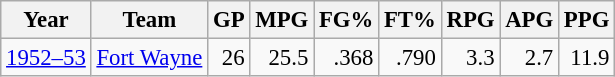<table class="wikitable sortable" style="font-size:95%; text-align:right;">
<tr>
<th>Year</th>
<th>Team</th>
<th>GP</th>
<th>MPG</th>
<th>FG%</th>
<th>FT%</th>
<th>RPG</th>
<th>APG</th>
<th>PPG</th>
</tr>
<tr>
<td style="text-align:left;"><a href='#'>1952–53</a></td>
<td style="text-align:left;"><a href='#'>Fort Wayne</a></td>
<td>26</td>
<td>25.5</td>
<td>.368</td>
<td>.790</td>
<td>3.3</td>
<td>2.7</td>
<td>11.9</td>
</tr>
</table>
